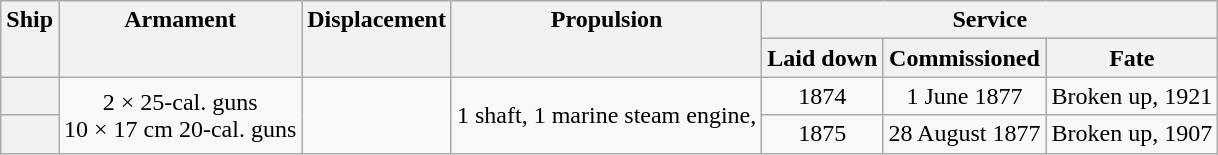<table class="wikitable plainrowheaders" style="text-align: center;">
<tr valign="top">
<th scope="col" rowspan="2">Ship</th>
<th scope="col" rowspan="2">Armament</th>
<th scope="col" rowspan="2">Displacement</th>
<th scope="col" rowspan="2">Propulsion</th>
<th scope="col" colspan="3">Service</th>
</tr>
<tr valign="top">
<th scope="col">Laid down</th>
<th scope="col">Commissioned</th>
<th scope="col">Fate</th>
</tr>
<tr valign="center">
<th scope="row"></th>
<td rowspan="2">2 ×  25-cal. guns<br>10 × 17 cm 20-cal. guns</td>
<td rowspan="2"></td>
<td rowspan="2">1 shaft, 1 marine steam engine, </td>
<td>1874</td>
<td>1 June 1877</td>
<td>Broken up, 1921</td>
</tr>
<tr valign="center">
<th scope="row"></th>
<td>1875</td>
<td>28 August 1877</td>
<td>Broken up, 1907</td>
</tr>
</table>
